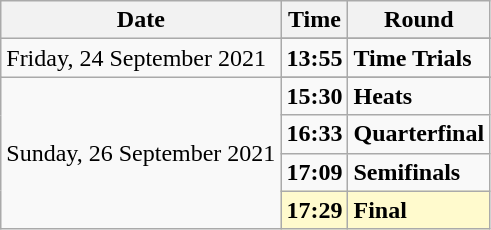<table class="wikitable">
<tr>
<th>Date</th>
<th>Time</th>
<th>Round</th>
</tr>
<tr>
<td rowspan=2>Friday, 24 September 2021</td>
</tr>
<tr>
<td><strong>13:55</strong></td>
<td><strong>Time Trials</strong></td>
</tr>
<tr>
<td rowspan=5>Sunday, 26 September 2021</td>
</tr>
<tr>
<td><strong>15:30</strong></td>
<td><strong>Heats</strong></td>
</tr>
<tr>
<td><strong>16:33</strong></td>
<td><strong>Quarterfinal</strong></td>
</tr>
<tr>
<td><strong>17:09</strong></td>
<td><strong>Semifinals</strong></td>
</tr>
<tr style=background:lemonchiffon>
<td><strong>17:29</strong></td>
<td><strong>Final</strong></td>
</tr>
</table>
